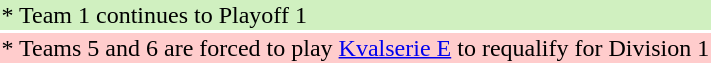<table>
<tr style="background: #D0F0C0;">
<td>* Team 1 continues to Playoff 1</td>
</tr>
<tr style="background: #FFCCCC;">
<td>* Teams 5 and 6 are forced to play <a href='#'>Kvalserie E</a> to requalify for Division 1</td>
</tr>
</table>
